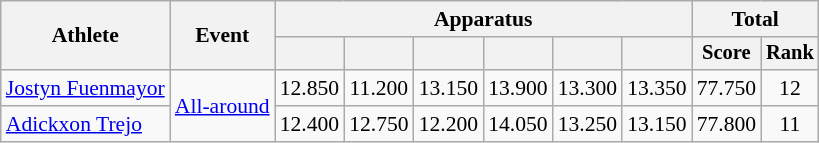<table class=wikitable style=font-size:90%;text-align:center>
<tr>
<th rowspan=2>Athlete</th>
<th rowspan=2>Event</th>
<th colspan=6>Apparatus</th>
<th colspan=2>Total</th>
</tr>
<tr style=font-size:95%>
<th></th>
<th></th>
<th></th>
<th></th>
<th></th>
<th></th>
<th>Score</th>
<th>Rank</th>
</tr>
<tr>
<td align=left><a href='#'>Jostyn Fuenmayor</a></td>
<td align=left rowspan=2><a href='#'>All-around</a></td>
<td>12.850</td>
<td>11.200</td>
<td>13.150</td>
<td>13.900</td>
<td>13.300</td>
<td>13.350</td>
<td>77.750</td>
<td>12</td>
</tr>
<tr>
<td align=left><a href='#'>Adickxon Trejo</a></td>
<td>12.400</td>
<td>12.750</td>
<td>12.200</td>
<td>14.050</td>
<td>13.250</td>
<td>13.150</td>
<td>77.800</td>
<td>11</td>
</tr>
</table>
